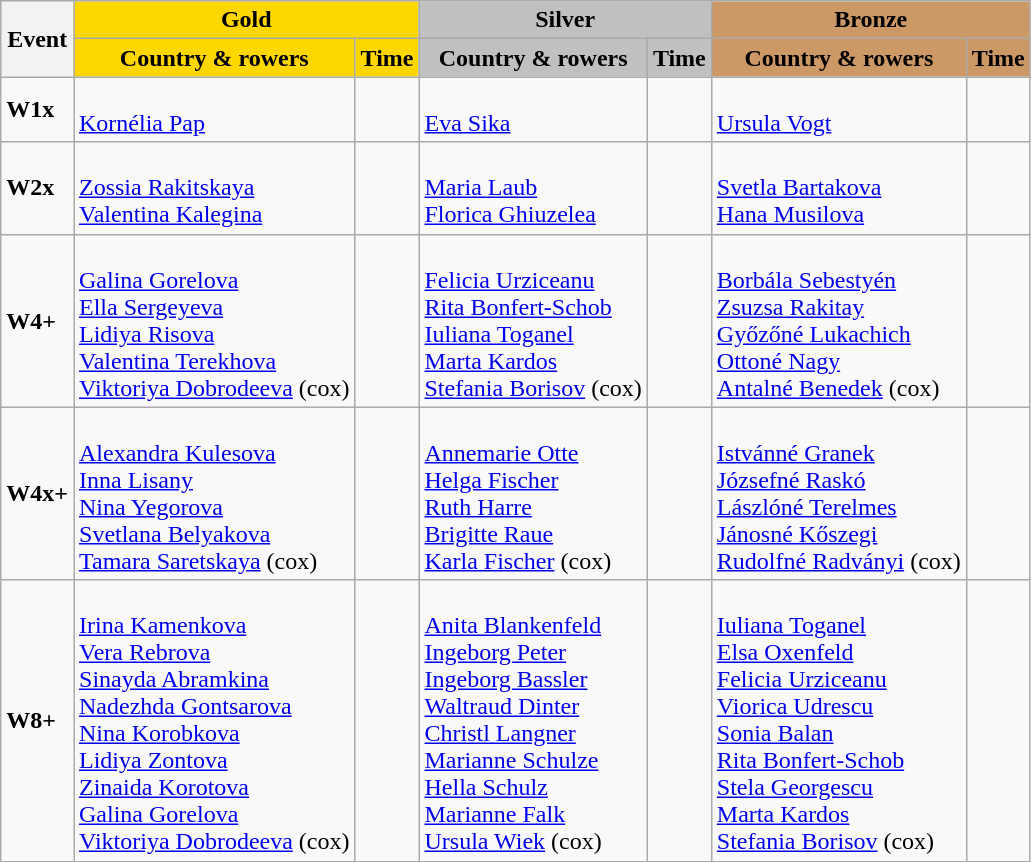<table class="wikitable">
<tr>
<th rowspan="2">Event</th>
<th colspan="2" style="background:gold;">Gold</th>
<th colspan="2" style="background:silver;">Silver</th>
<th colspan="2" style="background:#c96;">Bronze</th>
</tr>
<tr>
<th style="background:gold;">Country & rowers</th>
<th style="background:gold;">Time</th>
<th style="background:silver;">Country & rowers</th>
<th style="background:silver;">Time</th>
<th style="background:#c96;">Country & rowers</th>
<th style="background:#c96;">Time</th>
</tr>
<tr>
<td><strong>W1x</strong></td>
<td> <br> <a href='#'>Kornélia Pap</a></td>
<td></td>
<td> <br> <a href='#'>Eva Sika</a></td>
<td></td>
<td> <br> <a href='#'>Ursula Vogt</a></td>
<td></td>
</tr>
<tr>
<td><strong>W2x</strong></td>
<td> <br> <a href='#'>Zossia Rakitskaya</a> <br> <a href='#'>Valentina Kalegina</a></td>
<td></td>
<td> <br> <a href='#'>Maria Laub</a> <br> <a href='#'>Florica Ghiuzelea</a></td>
<td></td>
<td> <br> <a href='#'>Svetla Bartakova</a> <br> <a href='#'>Hana Musilova</a></td>
<td></td>
</tr>
<tr>
<td><strong> W4+</strong></td>
<td> <br> <a href='#'>Galina Gorelova</a> <br> <a href='#'>Ella Sergeyeva</a> <br> <a href='#'>Lidiya Risova</a> <br> <a href='#'>Valentina Terekhova</a> <br> <a href='#'>Viktoriya Dobrodeeva</a> (cox)</td>
<td></td>
<td> <br> <a href='#'>Felicia Urziceanu</a> <br> <a href='#'>Rita Bonfert-Schob</a> <br> <a href='#'>Iuliana Toganel</a> <br> <a href='#'>Marta Kardos</a> <br> <a href='#'>Stefania Borisov</a> (cox)</td>
<td></td>
<td> <br> <a href='#'>Borbála Sebestyén</a> <br> <a href='#'>Zsuzsa Rakitay</a> <br> <a href='#'>Győzőné Lukachich</a> <br> <a href='#'>Ottoné Nagy</a> <br> <a href='#'>Antalné Benedek</a> (cox)</td>
<td></td>
</tr>
<tr>
<td><strong>W4x+</strong></td>
<td> <br> <a href='#'>Alexandra Kulesova</a> <br> <a href='#'>Inna Lisany</a> <br> <a href='#'>Nina Yegorova</a> <br> <a href='#'>Svetlana Belyakova</a> <br> <a href='#'>Tamara Saretskaya</a> (cox)</td>
<td></td>
<td> <br> <a href='#'>Annemarie Otte</a> <br> <a href='#'>Helga Fischer</a> <br> <a href='#'>Ruth Harre</a> <br> <a href='#'>Brigitte Raue</a> <br> <a href='#'>Karla Fischer</a> (cox)</td>
<td></td>
<td> <br> <a href='#'>Istvánné Granek</a> <br> <a href='#'>Józsefné Raskó</a> <br> <a href='#'>Lászlóné Terelmes</a> <br> <a href='#'>Jánosné Kőszegi</a> <br> <a href='#'>Rudolfné Radványi</a> (cox)</td>
<td></td>
</tr>
<tr>
<td><strong>W8+</strong></td>
<td> <br> <a href='#'>Irina Kamenkova</a> <br> <a href='#'>Vera Rebrova</a> <br> <a href='#'>Sinayda Abramkina</a> <br> <a href='#'>Nadezhda Gontsarova</a> <br> <a href='#'>Nina Korobkova</a> <br> <a href='#'>Lidiya Zontova</a> <br> <a href='#'>Zinaida Korotova</a> <br> <a href='#'>Galina Gorelova</a> <br> <a href='#'>Viktoriya Dobrodeeva</a> (cox)</td>
<td></td>
<td> <br> <a href='#'>Anita Blankenfeld</a> <br> <a href='#'>Ingeborg Peter</a> <br> <a href='#'>Ingeborg Bassler</a> <br> <a href='#'>Waltraud Dinter</a> <br> <a href='#'>Christl Langner</a> <br> <a href='#'>Marianne Schulze</a> <br> <a href='#'>Hella Schulz</a> <br> <a href='#'>Marianne Falk</a> <br> <a href='#'>Ursula Wiek</a> (cox)</td>
<td></td>
<td> <br> <a href='#'>Iuliana Toganel</a> <br> <a href='#'>Elsa Oxenfeld</a> <br> <a href='#'>Felicia Urziceanu</a> <br> <a href='#'>Viorica Udrescu</a> <br> <a href='#'>Sonia Balan</a> <br> <a href='#'>Rita Bonfert-Schob</a> <br> <a href='#'>Stela Georgescu</a> <br> <a href='#'>Marta Kardos</a> <br> <a href='#'>Stefania Borisov</a> (cox)</td>
<td></td>
</tr>
</table>
